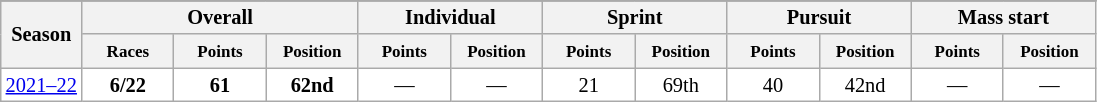<table class="wikitable" style="font-size:85%; text-align:center; border:grey solid 1px; border-collapse:collapse; background:#ffffff;">
<tr class="hintergrundfarbe5">
</tr>
<tr style="background:#efefef;">
<th colspan="1" rowspan="2" color:white; width:115px;">Season</th>
<th colspan="3" color:white; width:115px;">Overall</th>
<th colspan="2" color:white; width:115px;">Individual</th>
<th colspan="2" color:white; width:115px;">Sprint</th>
<th colspan="2" color:white; width:115px;">Pursuit</th>
<th colspan="2" color:white; width:115px;">Mass start</th>
</tr>
<tr>
<th style="width:55px;"><small>Races</small></th>
<th style="width:55px;"><small>Points</small></th>
<th style="width:55px;"><small>Position</small></th>
<th style="width:55px;"><small>Points</small></th>
<th style="width:55px;"><small>Position</small></th>
<th style="width:55px;"><small>Points</small></th>
<th style="width:55px;"><small>Position</small></th>
<th style="width:55px;"><small>Points</small></th>
<th style="width:55px;"><small>Position</small></th>
<th style="width:55px;"><small>Points</small></th>
<th style="width:55px;"><small>Position</small></th>
</tr>
<tr>
<td><a href='#'>2021–22</a></td>
<td><strong>6/22</strong></td>
<td><strong>61</strong></td>
<td><strong>62nd</strong></td>
<td>—</td>
<td>—</td>
<td>21</td>
<td>69th</td>
<td>40</td>
<td>42nd</td>
<td>—</td>
<td>—</td>
</tr>
</table>
